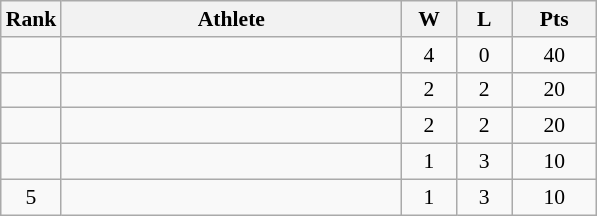<table class="wikitable" style="text-align: center; font-size:90% ">
<tr>
<th width="20">Rank</th>
<th width="220">Athlete</th>
<th width="30">W</th>
<th width="30">L</th>
<th width="50">Pts</th>
</tr>
<tr>
<td></td>
<td align=left><strong></strong></td>
<td>4</td>
<td>0</td>
<td>40</td>
</tr>
<tr>
<td></td>
<td align=left><strong></strong></td>
<td>2</td>
<td>2</td>
<td>20</td>
</tr>
<tr>
<td></td>
<td align=left><strong></strong></td>
<td>2</td>
<td>2</td>
<td>20</td>
</tr>
<tr>
<td></td>
<td align=left><strong></strong></td>
<td>1</td>
<td>3</td>
<td>10</td>
</tr>
<tr>
<td>5</td>
<td align=left></td>
<td>1</td>
<td>3</td>
<td>10</td>
</tr>
</table>
